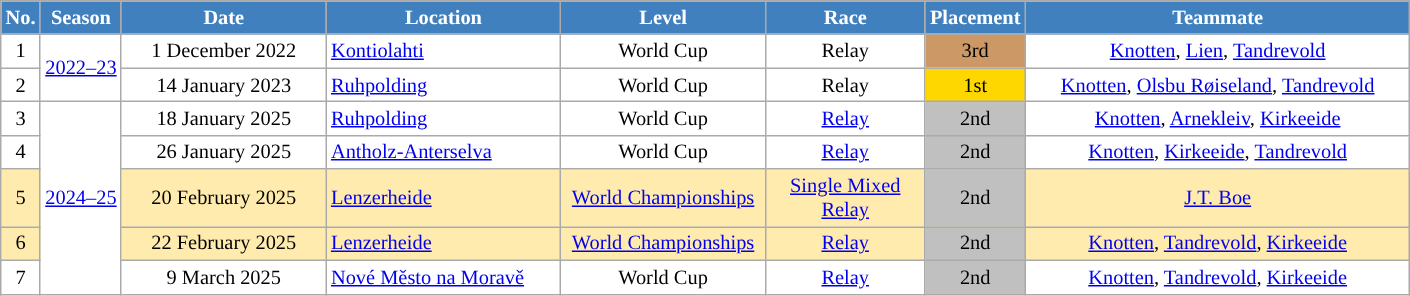<table class="wikitable sortable" style="font-size:85%; text-align:center; border:grey solid 1px; border-collapse:collapse; background:#ffffff;">
<tr style="background:#efefef;">
<th style="background-color:#4180be; color:white;">No.</th>
<th style="background-color:#4180be; color:white;">Season</th>
<th style="background-color:#4180be; color:white; width:130px;">Date</th>
<th style="background-color:#4180be; color:white; width:150px;">Location</th>
<th style="background-color:#4180be; color:white; width:130px;">Level</th>
<th style="background-color:#4180be; color:white; width:100px;">Race</th>
<th style="background-color:#4180be; color:white; width:50px;">Placement</th>
<th style="background-color:#4180be; color:white; width:250px;">Teammate</th>
</tr>
<tr>
<td>1</td>
<td rowspan=2><a href='#'>2022–23</a></td>
<td>1 December 2022</td>
<td align=left> <a href='#'>Kontiolahti</a></td>
<td>World Cup</td>
<td align=center>Relay</td>
<td align=center bgcolor="#CC9966">3rd</td>
<td><a href='#'>Knotten</a>, <a href='#'>Lien</a>, <a href='#'>Tandrevold</a></td>
</tr>
<tr>
<td>2</td>
<td>14 January 2023</td>
<td align=left> <a href='#'>Ruhpolding</a></td>
<td>World Cup</td>
<td align=center>Relay</td>
<td align=center bgcolor="gold">1st</td>
<td><a href='#'>Knotten</a>, <a href='#'>Olsbu Røiseland</a>, <a href='#'>Tandrevold</a></td>
</tr>
<tr>
<td>3</td>
<td rowspan=5><a href='#'>2024–25</a></td>
<td>18 January 2025</td>
<td align=left> <a href='#'>Ruhpolding</a></td>
<td>World Cup</td>
<td align=center><a href='#'>Relay</a></td>
<td align=center bgcolor="silver">2nd</td>
<td><a href='#'>Knotten</a>, <a href='#'>Arnekleiv</a>, <a href='#'>Kirkeeide</a></td>
</tr>
<tr>
<td>4</td>
<td>26 January 2025</td>
<td align=left> <a href='#'>Antholz-Anterselva</a></td>
<td>World Cup</td>
<td align=center><a href='#'>Relay</a></td>
<td align=center bgcolor="silver">2nd</td>
<td><a href='#'>Knotten</a>, <a href='#'>Kirkeeide</a>, <a href='#'>Tandrevold</a></td>
</tr>
<tr style="background:#FFEBAD">
<td>5</td>
<td>20 February 2025</td>
<td align=left> <a href='#'>Lenzerheide</a></td>
<td><a href='#'>World Championships</a></td>
<td align=center><a href='#'>Single Mixed Relay</a></td>
<td align=center bgcolor="silver">2nd</td>
<td><a href='#'>J.T. Boe</a></td>
</tr>
<tr style="background:#FFEBAD">
<td>6</td>
<td>22 February 2025</td>
<td align=left> <a href='#'>Lenzerheide</a></td>
<td><a href='#'>World Championships</a></td>
<td align=center><a href='#'>Relay</a></td>
<td align=center bgcolor="silver">2nd</td>
<td><a href='#'>Knotten</a>, <a href='#'>Tandrevold</a>, <a href='#'>Kirkeeide</a></td>
</tr>
<tr>
<td>7</td>
<td>9 March 2025</td>
<td align=left> <a href='#'>Nové Město na Moravě</a></td>
<td>World Cup</td>
<td align=center><a href='#'>Relay</a></td>
<td align=center bgcolor="silver">2nd</td>
<td><a href='#'>Knotten</a>, <a href='#'>Tandrevold</a>, <a href='#'>Kirkeeide</a></td>
</tr>
</table>
